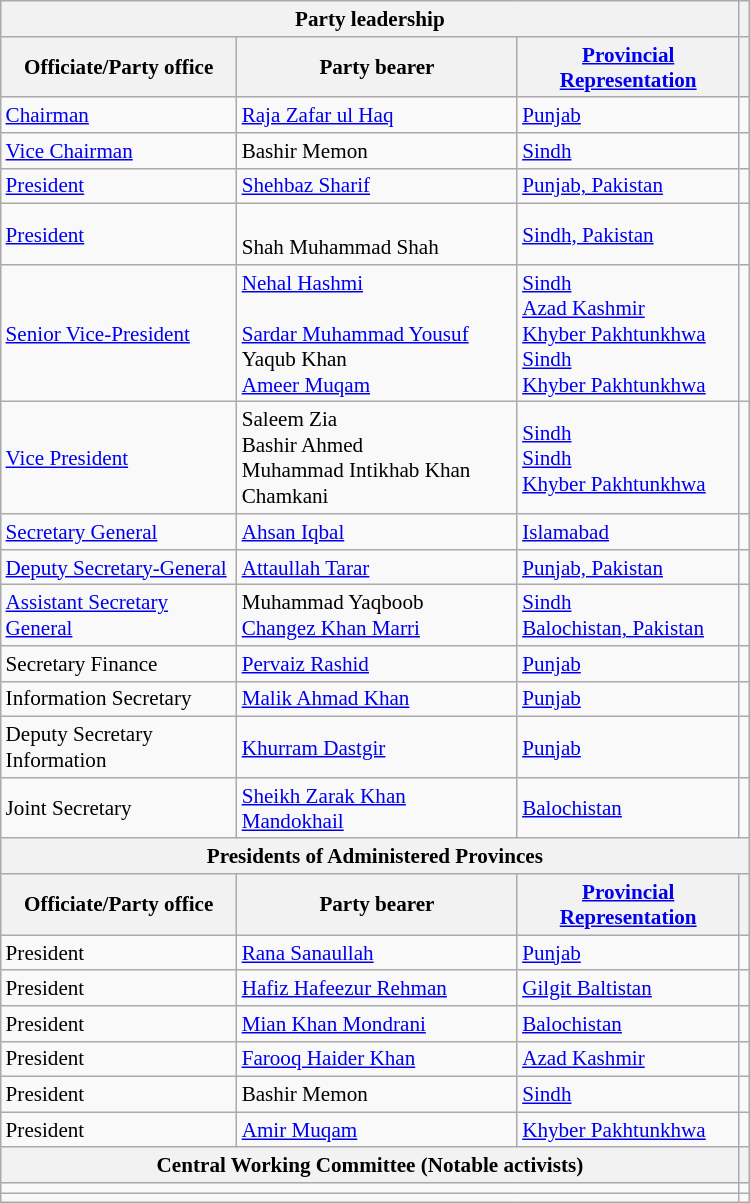<table class="wikitable mw-collapsible mw-collapsed" style="float:right; clear:right; width:500px; margin-left:1em; font-size:88%;">
<tr>
<th colspan=3>Party leadership</th>
<th></th>
</tr>
<tr>
<th>Officiate/Party office</th>
<th>Party bearer</th>
<th><a href='#'>Provincial Representation</a></th>
<th></th>
</tr>
<tr>
<td><a href='#'>Chairman</a></td>
<td><a href='#'>Raja Zafar ul Haq</a></td>
<td><a href='#'>Punjab</a></td>
<td></td>
</tr>
<tr>
<td><a href='#'>Vice Chairman</a></td>
<td>Bashir Memon</td>
<td><a href='#'>Sindh</a></td>
<td></td>
</tr>
<tr>
<td><a href='#'>President</a></td>
<td><a href='#'>Shehbaz Sharif</a></td>
<td><a href='#'>Punjab, Pakistan</a></td>
<td></td>
</tr>
<tr>
<td><a href='#'>President</a></td>
<td><br>Shah Muhammad Shah</td>
<td><a href='#'>Sindh, Pakistan</a></td>
<td></td>
</tr>
<tr>
<td><a href='#'>Senior Vice-President</a></td>
<td><a href='#'>Nehal Hashmi</a><br><br><a href='#'>Sardar Muhammad Yousuf</a><br>Yaqub Khan<br><a href='#'>Ameer Muqam</a></td>
<td><a href='#'>Sindh</a><br><a href='#'>Azad Kashmir</a><br><a href='#'>Khyber Pakhtunkhwa</a><br><a href='#'>Sindh</a><br><a href='#'>Khyber Pakhtunkhwa</a></td>
<td></td>
</tr>
<tr>
<td><a href='#'>Vice President</a></td>
<td>Saleem Zia<br> Bashir Ahmed<br> Muhammad Intikhab Khan Chamkani</td>
<td><a href='#'>Sindh</a><br><a href='#'>Sindh</a><br><a href='#'>Khyber Pakhtunkhwa</a></td>
<td></td>
</tr>
<tr>
<td><a href='#'>Secretary General</a></td>
<td><a href='#'>Ahsan Iqbal</a></td>
<td><a href='#'>Islamabad</a></td>
<td></td>
</tr>
<tr>
<td><a href='#'>Deputy Secretary-General</a></td>
<td><a href='#'>Attaullah Tarar</a></td>
<td><a href='#'>Punjab, Pakistan</a></td>
<td></td>
</tr>
<tr>
<td><a href='#'>Assistant Secretary General</a></td>
<td>Muhammad Yaqboob<br><a href='#'>Changez Khan Marri</a></td>
<td><a href='#'>Sindh</a><br><a href='#'>Balochistan, Pakistan</a></td>
<td></td>
</tr>
<tr>
<td>Secretary Finance</td>
<td><a href='#'>Pervaiz Rashid</a></td>
<td><a href='#'>Punjab</a></td>
<td></td>
</tr>
<tr>
<td>Information Secretary</td>
<td><a href='#'>Malik Ahmad Khan</a></td>
<td><a href='#'>Punjab</a></td>
<td></td>
</tr>
<tr>
<td>Deputy Secretary Information</td>
<td><a href='#'>Khurram Dastgir</a></td>
<td><a href='#'>Punjab</a></td>
<td></td>
</tr>
<tr>
<td>Joint Secretary</td>
<td><a href='#'>Sheikh Zarak Khan Mandokhail</a></td>
<td><a href='#'>Balochistan</a></td>
<td></td>
</tr>
<tr>
<th colspan="4">Presidents of Administered Provinces</th>
</tr>
<tr>
<th>Officiate/Party office</th>
<th>Party bearer</th>
<th><a href='#'>Provincial Representation</a></th>
<th></th>
</tr>
<tr>
<td>President</td>
<td><a href='#'>Rana Sanaullah</a></td>
<td><a href='#'>Punjab</a></td>
<td></td>
</tr>
<tr>
<td>President</td>
<td><a href='#'>Hafiz Hafeezur Rehman</a></td>
<td><a href='#'>Gilgit Baltistan</a></td>
<td></td>
</tr>
<tr>
<td>President</td>
<td><a href='#'>Mian Khan Mondrani</a></td>
<td><a href='#'>Balochistan</a></td>
<td></td>
</tr>
<tr>
<td>President</td>
<td><a href='#'>Farooq Haider Khan</a></td>
<td><a href='#'>Azad Kashmir</a></td>
<td></td>
</tr>
<tr>
<td>President</td>
<td>Bashir Memon</td>
<td><a href='#'>Sindh</a></td>
<td></td>
</tr>
<tr>
<td>President</td>
<td><a href='#'>Amir Muqam</a></td>
<td><a href='#'>Khyber Pakhtunkhwa</a></td>
<td></td>
</tr>
<tr>
<th colspan="3">Central Working Committee (Notable activists)</th>
<th></th>
</tr>
<tr>
<td colspan=3></td>
<td></td>
</tr>
<tr>
<td colspan=3></td>
<td></td>
</tr>
</table>
